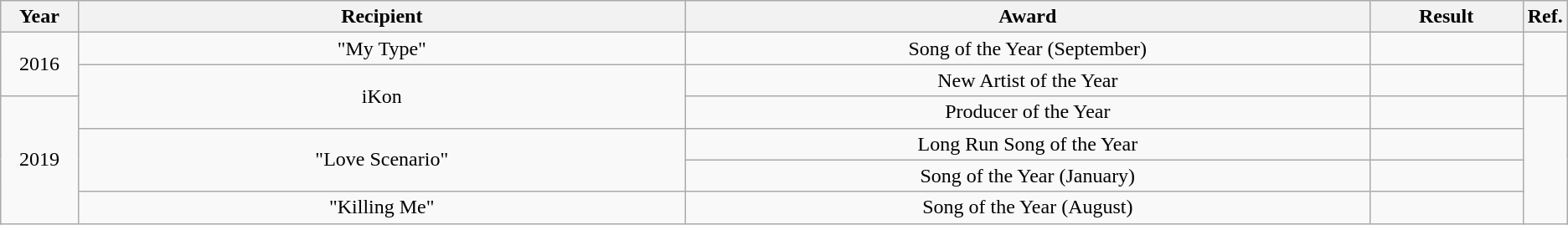<table class="wikitable" style="text-align:center">
<tr>
<th width=5%>Year</th>
<th style="width:40%;">Recipient</th>
<th style="width:45%;">Award</th>
<th style="width:10%;">Result</th>
<th style="width:5%;">Ref.</th>
</tr>
<tr>
<td rowspan="2">2016</td>
<td>"My Type"</td>
<td>Song of the Year (September)</td>
<td></td>
<td rowspan="2"></td>
</tr>
<tr>
<td rowspan="2">iKon</td>
<td>New Artist of the Year</td>
<td></td>
</tr>
<tr>
<td rowspan="4">2019</td>
<td>Producer of the Year</td>
<td></td>
<td rowspan="4"></td>
</tr>
<tr>
<td rowspan="2">"Love Scenario"</td>
<td>Long Run Song of the Year</td>
<td></td>
</tr>
<tr>
<td>Song of the Year (January)</td>
<td></td>
</tr>
<tr>
<td>"Killing Me"</td>
<td>Song of the Year (August)</td>
<td></td>
</tr>
</table>
